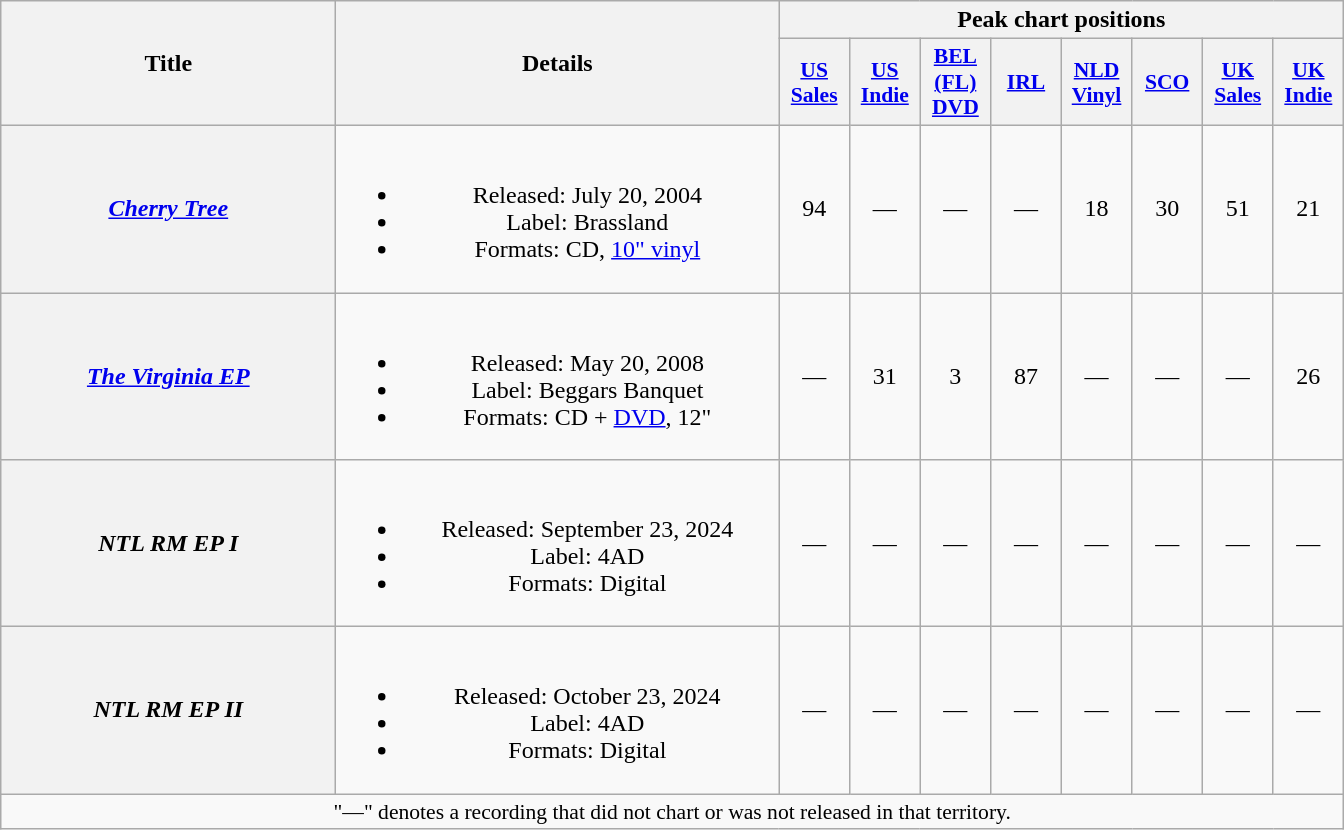<table class="wikitable plainrowheaders" style="text-align:center;">
<tr>
<th scope="col" rowspan="2" style="width:13.5em;">Title</th>
<th scope="col" rowspan="2" style="width:18em;">Details</th>
<th scope="col" colspan="8">Peak chart positions</th>
</tr>
<tr>
<th scope="col" style="width:2.8em;font-size:90%;"><a href='#'>US<br>Sales</a><br></th>
<th scope="col" style="width:2.8em;font-size:90%;"><a href='#'>US<br>Indie</a><br></th>
<th scope="col" style="width:2.8em;font-size:90%;"><a href='#'>BEL<br>(FL)<br>DVD</a><br></th>
<th scope="col" style="width:2.8em;font-size:90%;"><a href='#'>IRL</a><br></th>
<th scope="col" style="width:2.8em;font-size:90%;"><a href='#'>NLD<br>Vinyl</a><br></th>
<th scope="col" style="width:2.8em;font-size:90%;"><a href='#'>SCO</a><br></th>
<th scope="col" style="width:2.8em;font-size:90%;"><a href='#'>UK<br>Sales</a><br></th>
<th scope="col" style="width:2.8em;font-size:90%;"><a href='#'>UK<br>Indie</a><br></th>
</tr>
<tr>
<th scope="row"><em><a href='#'>Cherry Tree</a></em></th>
<td><br><ul><li>Released: July 20, 2004</li><li>Label: Brassland</li><li>Formats: CD, <a href='#'>10" vinyl</a></li></ul></td>
<td>94</td>
<td>—</td>
<td>—</td>
<td>—</td>
<td>18</td>
<td>30</td>
<td>51</td>
<td>21</td>
</tr>
<tr>
<th scope="row"><em><a href='#'>The Virginia EP</a></em></th>
<td><br><ul><li>Released: May 20, 2008</li><li>Label: Beggars Banquet</li><li>Formats: CD + <a href='#'>DVD</a>, 12"</li></ul></td>
<td>—</td>
<td>31</td>
<td>3</td>
<td>87</td>
<td>—</td>
<td>—</td>
<td>—</td>
<td>26</td>
</tr>
<tr>
<th scope="row"><em>NTL RM EP I</em></th>
<td><br><ul><li>Released: September 23, 2024</li><li>Label: 4AD</li><li>Formats: Digital</li></ul></td>
<td>—</td>
<td>—</td>
<td>—</td>
<td>—</td>
<td>—</td>
<td>—</td>
<td>—</td>
<td>—</td>
</tr>
<tr>
<th scope="row"><em>NTL RM EP II</em></th>
<td><br><ul><li>Released: October 23, 2024</li><li>Label: 4AD</li><li>Formats: Digital</li></ul></td>
<td>—</td>
<td>—</td>
<td>—</td>
<td>—</td>
<td>—</td>
<td>—</td>
<td>—</td>
<td>—</td>
</tr>
<tr>
<td colspan="10" style="font-size:90%">"—" denotes a recording that did not chart or was not released in that territory.</td>
</tr>
</table>
